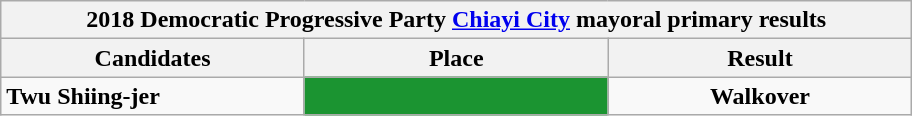<table class="wikitable collapsible">
<tr>
<th colspan="5" width=600>2018 Democratic Progressive Party <a href='#'>Chiayi City</a> mayoral primary results</th>
</tr>
<tr>
<th width=80>Candidates</th>
<th width=80>Place</th>
<th width=80>Result</th>
</tr>
<tr>
<td><strong>Twu Shiing-jer</strong></td>
<td style="background: #1B9431; text-align:center"><strong></strong></td>
<td style="text-align:center"><strong>Walkover</strong></td>
</tr>
</table>
